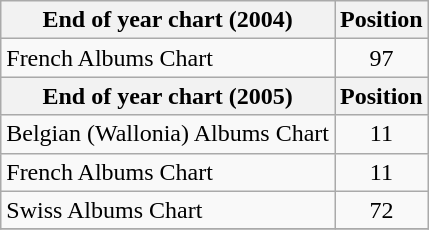<table class="wikitable sortable">
<tr>
<th>End of year chart (2004)</th>
<th>Position</th>
</tr>
<tr>
<td>French Albums Chart</td>
<td align="center">97</td>
</tr>
<tr>
<th>End of year chart (2005)</th>
<th>Position</th>
</tr>
<tr>
<td>Belgian (Wallonia) Albums Chart</td>
<td align="center">11</td>
</tr>
<tr>
<td>French Albums Chart</td>
<td align="center">11</td>
</tr>
<tr>
<td>Swiss Albums Chart</td>
<td align="center">72</td>
</tr>
<tr>
</tr>
</table>
